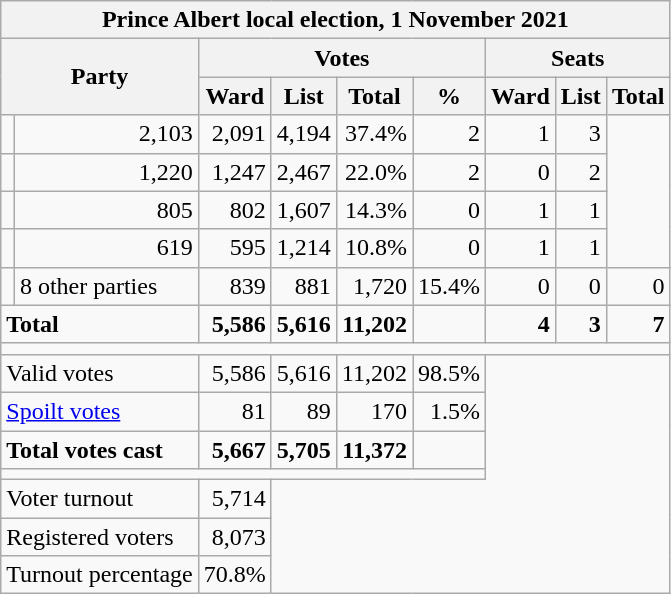<table class=wikitable style="text-align:right">
<tr>
<th colspan="9" align="center">Prince Albert local election, 1 November 2021</th>
</tr>
<tr>
<th rowspan="2" colspan="2">Party</th>
<th colspan="4" align="center">Votes</th>
<th colspan="3" align="center">Seats</th>
</tr>
<tr>
<th>Ward</th>
<th>List</th>
<th>Total</th>
<th>%</th>
<th>Ward</th>
<th>List</th>
<th>Total</th>
</tr>
<tr>
<td></td>
<td>2,103</td>
<td>2,091</td>
<td>4,194</td>
<td>37.4%</td>
<td>2</td>
<td>1</td>
<td>3</td>
</tr>
<tr>
<td></td>
<td>1,220</td>
<td>1,247</td>
<td>2,467</td>
<td>22.0%</td>
<td>2</td>
<td>0</td>
<td>2</td>
</tr>
<tr>
<td></td>
<td>805</td>
<td>802</td>
<td>1,607</td>
<td>14.3%</td>
<td>0</td>
<td>1</td>
<td>1</td>
</tr>
<tr>
<td></td>
<td>619</td>
<td>595</td>
<td>1,214</td>
<td>10.8%</td>
<td>0</td>
<td>1</td>
<td>1</td>
</tr>
<tr>
<td></td>
<td style="text-align:left">8 other parties</td>
<td>839</td>
<td>881</td>
<td>1,720</td>
<td>15.4%</td>
<td>0</td>
<td>0</td>
<td>0</td>
</tr>
<tr>
<td colspan="2" style="text-align:left"><strong>Total</strong></td>
<td><strong>5,586</strong></td>
<td><strong>5,616</strong></td>
<td><strong>11,202</strong></td>
<td></td>
<td><strong>4</strong></td>
<td><strong>3</strong></td>
<td><strong>7</strong></td>
</tr>
<tr>
<td colspan="9"></td>
</tr>
<tr>
<td colspan="2" style="text-align:left">Valid votes</td>
<td>5,586</td>
<td>5,616</td>
<td>11,202</td>
<td>98.5%</td>
</tr>
<tr>
<td colspan="2" style="text-align:left"><a href='#'>Spoilt votes</a></td>
<td>81</td>
<td>89</td>
<td>170</td>
<td>1.5%</td>
</tr>
<tr>
<td colspan="2" style="text-align:left"><strong>Total votes cast</strong></td>
<td><strong>5,667</strong></td>
<td><strong>5,705</strong></td>
<td><strong>11,372</strong></td>
<td></td>
</tr>
<tr>
<td colspan="6"></td>
</tr>
<tr>
<td colspan="2" style="text-align:left">Voter turnout</td>
<td>5,714</td>
</tr>
<tr>
<td colspan="2" style="text-align:left">Registered voters</td>
<td>8,073</td>
</tr>
<tr>
<td colspan="2" style="text-align:left">Turnout percentage</td>
<td>70.8%</td>
</tr>
</table>
